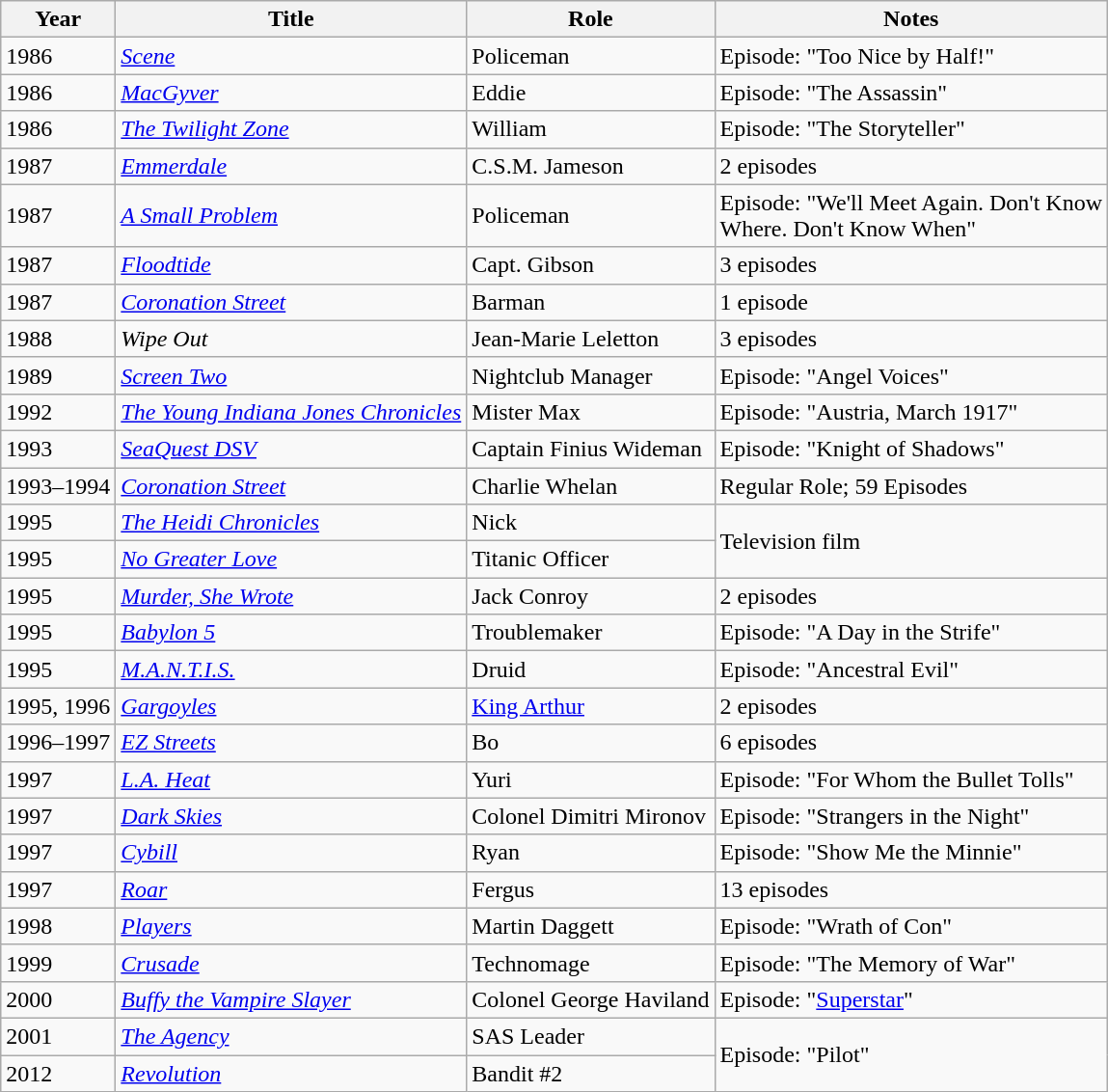<table class="wikitable sortable">
<tr>
<th>Year</th>
<th>Title</th>
<th>Role</th>
<th>Notes</th>
</tr>
<tr>
<td>1986</td>
<td><a href='#'><em>Scene</em></a></td>
<td>Policeman</td>
<td>Episode: "Too Nice by Half!"</td>
</tr>
<tr>
<td>1986</td>
<td><a href='#'><em>MacGyver</em></a></td>
<td>Eddie</td>
<td>Episode: "The Assassin"</td>
</tr>
<tr>
<td>1986</td>
<td><a href='#'><em>The Twilight Zone</em></a></td>
<td>William</td>
<td>Episode: "The Storyteller"</td>
</tr>
<tr>
<td>1987</td>
<td><em><a href='#'>Emmerdale</a></em></td>
<td>C.S.M. Jameson</td>
<td>2 episodes</td>
</tr>
<tr>
<td>1987</td>
<td><em><a href='#'>A Small Problem</a></em></td>
<td>Policeman</td>
<td>Episode: "We'll Meet Again. Don't Know<br>Where. Don't Know When"</td>
</tr>
<tr>
<td>1987</td>
<td><a href='#'><em>Floodtide</em></a></td>
<td>Capt. Gibson</td>
<td>3 episodes</td>
</tr>
<tr>
<td>1987</td>
<td><em><a href='#'>Coronation Street</a></em></td>
<td>Barman</td>
<td>1 episode</td>
</tr>
<tr>
<td>1988</td>
<td><em>Wipe Out</em></td>
<td>Jean-Marie Leletton</td>
<td>3 episodes</td>
</tr>
<tr>
<td>1989</td>
<td><em><a href='#'>Screen Two</a></em></td>
<td>Nightclub Manager</td>
<td>Episode: "Angel Voices"</td>
</tr>
<tr>
<td>1992</td>
<td><em><a href='#'>The Young Indiana Jones Chronicles</a></em></td>
<td>Mister Max</td>
<td>Episode: "Austria, March 1917"</td>
</tr>
<tr>
<td>1993</td>
<td><em><a href='#'>SeaQuest DSV</a></em></td>
<td>Captain Finius Wideman</td>
<td>Episode: "Knight of Shadows"</td>
</tr>
<tr>
<td>1993–1994</td>
<td><em><a href='#'>Coronation Street</a></em></td>
<td>Charlie Whelan</td>
<td>Regular Role; 59 Episodes</td>
</tr>
<tr>
<td>1995</td>
<td><a href='#'><em>The Heidi Chronicles</em></a></td>
<td>Nick</td>
<td rowspan="2">Television film</td>
</tr>
<tr>
<td>1995</td>
<td><a href='#'><em>No Greater Love</em></a></td>
<td>Titanic Officer</td>
</tr>
<tr>
<td>1995</td>
<td><em><a href='#'>Murder, She Wrote</a></em></td>
<td>Jack Conroy</td>
<td>2 episodes</td>
</tr>
<tr>
<td>1995</td>
<td><em><a href='#'>Babylon 5</a></em></td>
<td>Troublemaker</td>
<td>Episode: "A Day in the Strife"</td>
</tr>
<tr>
<td>1995</td>
<td><em><a href='#'>M.A.N.T.I.S.</a></em></td>
<td>Druid</td>
<td>Episode: "Ancestral Evil"</td>
</tr>
<tr>
<td>1995, 1996</td>
<td><a href='#'><em>Gargoyles</em></a></td>
<td><a href='#'>King Arthur</a></td>
<td>2 episodes</td>
</tr>
<tr>
<td>1996–1997</td>
<td><em><a href='#'>EZ Streets</a></em></td>
<td>Bo</td>
<td>6 episodes</td>
</tr>
<tr>
<td>1997</td>
<td><a href='#'><em>L.A. Heat</em></a></td>
<td>Yuri</td>
<td>Episode: "For Whom the Bullet Tolls"</td>
</tr>
<tr>
<td>1997</td>
<td><em><a href='#'>Dark Skies</a></em></td>
<td>Colonel Dimitri Mironov</td>
<td>Episode: "Strangers in the Night"</td>
</tr>
<tr>
<td>1997</td>
<td><em><a href='#'>Cybill</a></em></td>
<td>Ryan</td>
<td>Episode: "Show Me the Minnie"</td>
</tr>
<tr>
<td>1997</td>
<td><a href='#'><em>Roar</em></a></td>
<td>Fergus</td>
<td>13 episodes</td>
</tr>
<tr>
<td>1998</td>
<td><a href='#'><em>Players</em></a></td>
<td>Martin Daggett</td>
<td>Episode: "Wrath of Con"</td>
</tr>
<tr>
<td>1999</td>
<td><a href='#'><em>Crusade</em></a></td>
<td>Technomage</td>
<td>Episode: "The Memory of War"</td>
</tr>
<tr>
<td>2000</td>
<td><em><a href='#'>Buffy the Vampire Slayer</a></em></td>
<td>Colonel George Haviland</td>
<td>Episode: "<a href='#'>Superstar</a>"</td>
</tr>
<tr>
<td>2001</td>
<td><a href='#'><em>The Agency</em></a></td>
<td>SAS Leader</td>
<td rowspan="2">Episode: "Pilot"</td>
</tr>
<tr>
<td>2012</td>
<td><a href='#'><em>Revolution</em></a></td>
<td>Bandit #2</td>
</tr>
</table>
